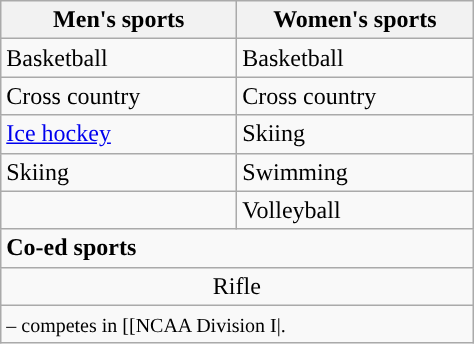<table class="wikitable"; style= "text-align: ">
<tr>
<th width=150px>Men's sports</th>
<th width=150px>Women's sports</th>
</tr>
<tr>
<td>Basketball</td>
<td>Basketball</td>
</tr>
<tr>
<td>Cross country</td>
<td>Cross country</td>
</tr>
<tr>
<td><a href='#'>Ice hockey</a></td>
<td>Skiing</td>
</tr>
<tr>
<td>Skiing</td>
<td>Swimming</td>
</tr>
<tr>
<td></td>
<td>Volleyball</td>
</tr>
<tr>
<td colspan="2"><strong>Co-ed sports</strong></td>
</tr>
<tr style="text-align:center">
<td colspan="2">Rifle</td>
</tr>
<tr>
<td colspan="2"><small> – competes in [[NCAA Division I|.</small></td>
</tr>
</table>
